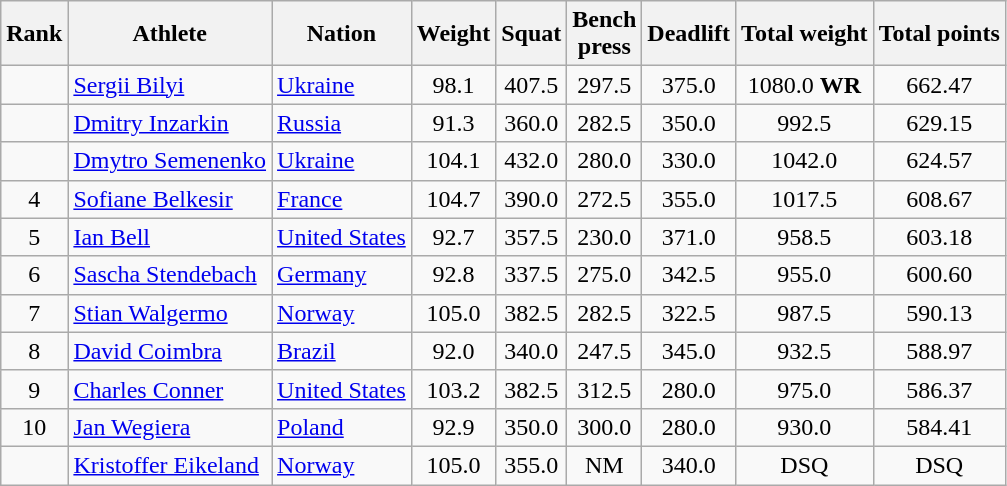<table class="wikitable sortable" style="text-align:center">
<tr>
<th>Rank</th>
<th>Athlete</th>
<th>Nation</th>
<th>Weight</th>
<th>Squat</th>
<th>Bench<br>press</th>
<th>Deadlift</th>
<th>Total weight</th>
<th>Total points</th>
</tr>
<tr>
<td></td>
<td align=left><a href='#'>Sergii Bilyi</a></td>
<td align=left> <a href='#'>Ukraine</a></td>
<td>98.1</td>
<td>407.5</td>
<td>297.5</td>
<td>375.0</td>
<td>1080.0 <strong>WR</strong></td>
<td>662.47</td>
</tr>
<tr>
<td></td>
<td align=left><a href='#'>Dmitry Inzarkin</a></td>
<td align=left> <a href='#'>Russia</a></td>
<td>91.3</td>
<td>360.0</td>
<td>282.5</td>
<td>350.0</td>
<td>992.5</td>
<td>629.15</td>
</tr>
<tr>
<td></td>
<td align=left><a href='#'>Dmytro Semenenko</a></td>
<td align=left> <a href='#'>Ukraine</a></td>
<td>104.1</td>
<td>432.0</td>
<td>280.0</td>
<td>330.0</td>
<td>1042.0</td>
<td>624.57</td>
</tr>
<tr>
<td>4</td>
<td align=left><a href='#'>Sofiane Belkesir</a></td>
<td align=left> <a href='#'>France</a></td>
<td>104.7</td>
<td>390.0</td>
<td>272.5</td>
<td>355.0</td>
<td>1017.5</td>
<td>608.67</td>
</tr>
<tr>
<td>5</td>
<td align=left><a href='#'>Ian Bell</a></td>
<td align=left> <a href='#'>United States</a></td>
<td>92.7</td>
<td>357.5</td>
<td>230.0</td>
<td>371.0</td>
<td>958.5</td>
<td>603.18</td>
</tr>
<tr>
<td>6</td>
<td align=left><a href='#'>Sascha Stendebach</a></td>
<td align=left> <a href='#'>Germany</a></td>
<td>92.8</td>
<td>337.5</td>
<td>275.0</td>
<td>342.5</td>
<td>955.0</td>
<td>600.60</td>
</tr>
<tr>
<td>7</td>
<td align=left><a href='#'>Stian Walgermo</a></td>
<td align=left> <a href='#'>Norway</a></td>
<td>105.0</td>
<td>382.5</td>
<td>282.5</td>
<td>322.5</td>
<td>987.5</td>
<td>590.13</td>
</tr>
<tr>
<td>8</td>
<td align=left><a href='#'>David Coimbra</a></td>
<td align=left> <a href='#'>Brazil</a></td>
<td>92.0</td>
<td>340.0</td>
<td>247.5</td>
<td>345.0</td>
<td>932.5</td>
<td>588.97</td>
</tr>
<tr>
<td>9</td>
<td align=left><a href='#'>Charles Conner</a></td>
<td align=left> <a href='#'>United States</a></td>
<td>103.2</td>
<td>382.5</td>
<td>312.5</td>
<td>280.0</td>
<td>975.0</td>
<td>586.37</td>
</tr>
<tr>
<td>10</td>
<td align=left><a href='#'>Jan Wegiera</a></td>
<td align=left> <a href='#'>Poland</a></td>
<td>92.9</td>
<td>350.0</td>
<td>300.0</td>
<td>280.0</td>
<td>930.0</td>
<td>584.41</td>
</tr>
<tr>
<td></td>
<td align=left><a href='#'>Kristoffer Eikeland</a></td>
<td align=left> <a href='#'>Norway</a></td>
<td>105.0</td>
<td>355.0</td>
<td>NM</td>
<td>340.0</td>
<td>DSQ</td>
<td>DSQ</td>
</tr>
</table>
